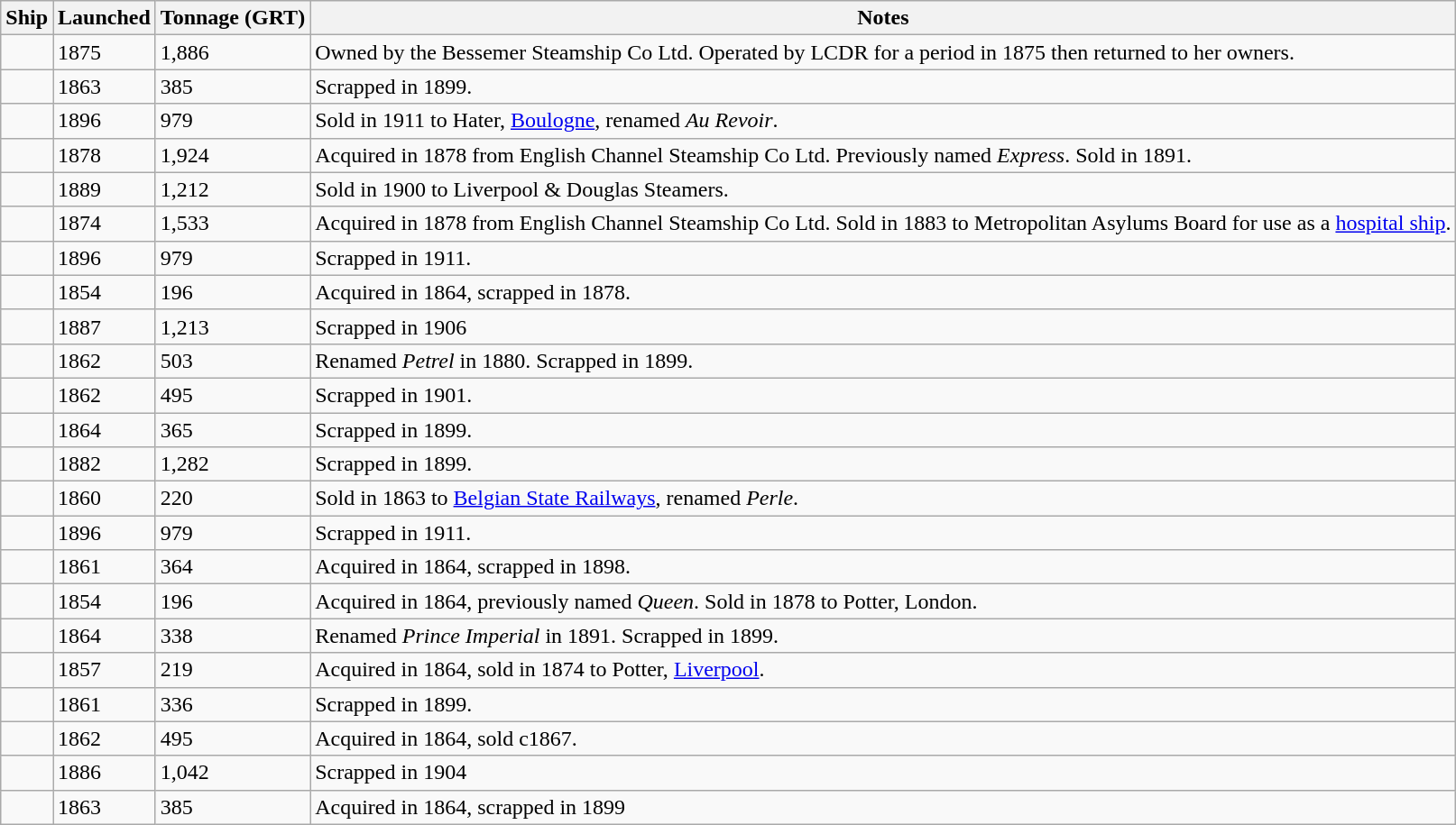<table class="wikitable">
<tr>
<th>Ship</th>
<th>Launched</th>
<th>Tonnage (GRT)</th>
<th>Notes</th>
</tr>
<tr>
<td></td>
<td>1875</td>
<td>1,886</td>
<td>Owned by the Bessemer Steamship Co Ltd. Operated by LCDR for a period in 1875 then returned to her owners.</td>
</tr>
<tr>
<td></td>
<td>1863</td>
<td>385</td>
<td>Scrapped in 1899.</td>
</tr>
<tr>
<td></td>
<td>1896</td>
<td>979</td>
<td>Sold in 1911 to Hater, <a href='#'>Boulogne</a>, renamed <em>Au Revoir</em>.</td>
</tr>
<tr>
<td></td>
<td>1878</td>
<td>1,924</td>
<td>Acquired in 1878 from English Channel Steamship Co Ltd. Previously named <em>Express</em>. Sold in 1891.</td>
</tr>
<tr>
<td></td>
<td>1889</td>
<td>1,212</td>
<td>Sold in 1900 to Liverpool & Douglas Steamers.</td>
</tr>
<tr>
<td></td>
<td>1874</td>
<td>1,533</td>
<td>Acquired in 1878 from English Channel Steamship Co Ltd. Sold in 1883 to Metropolitan Asylums Board for use as a <a href='#'>hospital ship</a>.</td>
</tr>
<tr>
<td></td>
<td>1896</td>
<td>979</td>
<td>Scrapped in 1911.</td>
</tr>
<tr>
<td></td>
<td>1854</td>
<td>196</td>
<td>Acquired in 1864, scrapped in 1878.</td>
</tr>
<tr>
<td></td>
<td>1887</td>
<td>1,213</td>
<td>Scrapped in 1906</td>
</tr>
<tr>
<td></td>
<td>1862</td>
<td>503</td>
<td>Renamed <em>Petrel</em> in 1880. Scrapped in 1899.</td>
</tr>
<tr>
<td></td>
<td>1862</td>
<td>495</td>
<td>Scrapped in 1901.</td>
</tr>
<tr>
<td></td>
<td>1864</td>
<td>365</td>
<td>Scrapped in 1899.</td>
</tr>
<tr>
<td></td>
<td>1882</td>
<td>1,282</td>
<td>Scrapped in 1899.</td>
</tr>
<tr>
<td></td>
<td>1860</td>
<td>220</td>
<td>Sold in 1863 to <a href='#'>Belgian State Railways</a>, renamed <em>Perle</em>.</td>
</tr>
<tr>
<td></td>
<td>1896</td>
<td>979</td>
<td>Scrapped in 1911.</td>
</tr>
<tr>
<td></td>
<td>1861</td>
<td>364</td>
<td>Acquired in 1864, scrapped in 1898.</td>
</tr>
<tr>
<td></td>
<td>1854</td>
<td>196</td>
<td>Acquired in 1864, previously named <em>Queen</em>. Sold in 1878 to Potter, London.</td>
</tr>
<tr>
<td></td>
<td>1864</td>
<td>338</td>
<td>Renamed <em>Prince Imperial</em> in 1891. Scrapped in 1899.</td>
</tr>
<tr>
<td></td>
<td>1857</td>
<td>219</td>
<td>Acquired in 1864, sold in 1874 to Potter, <a href='#'>Liverpool</a>.</td>
</tr>
<tr>
<td></td>
<td>1861</td>
<td>336</td>
<td>Scrapped in 1899.</td>
</tr>
<tr>
<td></td>
<td>1862</td>
<td>495</td>
<td>Acquired in 1864, sold c1867.</td>
</tr>
<tr>
<td></td>
<td>1886</td>
<td>1,042</td>
<td>Scrapped in 1904</td>
</tr>
<tr>
<td></td>
<td>1863</td>
<td>385</td>
<td>Acquired in 1864, scrapped in 1899</td>
</tr>
</table>
